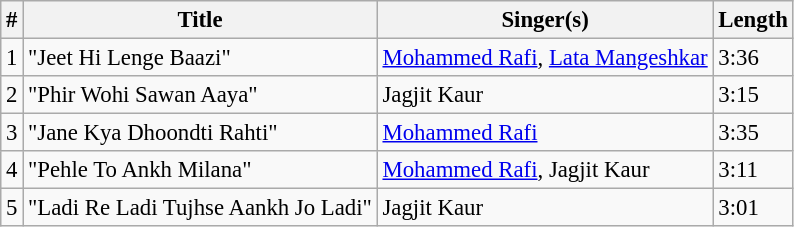<table class="wikitable" style="font-size:95%;">
<tr>
<th>#</th>
<th>Title</th>
<th>Singer(s)</th>
<th>Length</th>
</tr>
<tr>
<td>1</td>
<td>"Jeet Hi Lenge Baazi"</td>
<td><a href='#'>Mohammed Rafi</a>, <a href='#'>Lata Mangeshkar</a></td>
<td>3:36</td>
</tr>
<tr>
<td>2</td>
<td>"Phir Wohi Sawan Aaya"</td>
<td>Jagjit Kaur</td>
<td>3:15</td>
</tr>
<tr>
<td>3</td>
<td>"Jane Kya Dhoondti Rahti"</td>
<td><a href='#'>Mohammed Rafi</a></td>
<td>3:35</td>
</tr>
<tr>
<td>4</td>
<td>"Pehle To Ankh Milana"</td>
<td><a href='#'>Mohammed Rafi</a>, Jagjit Kaur</td>
<td>3:11</td>
</tr>
<tr>
<td>5</td>
<td>"Ladi Re Ladi Tujhse Aankh Jo Ladi"</td>
<td>Jagjit Kaur</td>
<td>3:01</td>
</tr>
</table>
